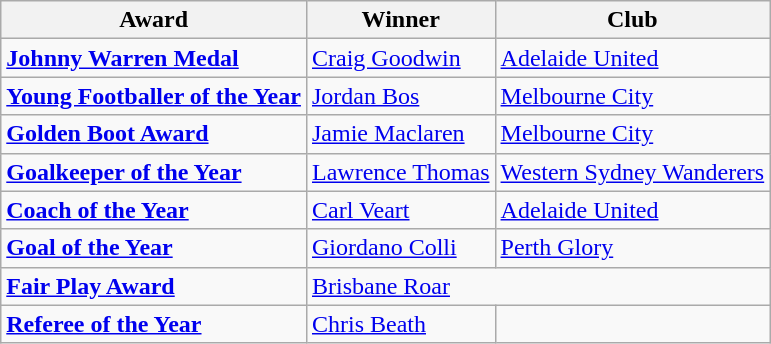<table class="wikitable">
<tr>
<th>Award</th>
<th>Winner</th>
<th>Club</th>
</tr>
<tr>
<td><strong><a href='#'>Johnny Warren Medal</a></strong></td>
<td> <a href='#'>Craig Goodwin</a></td>
<td><a href='#'>Adelaide United</a></td>
</tr>
<tr>
<td><strong><a href='#'>Young Footballer of the Year</a></strong></td>
<td> <a href='#'>Jordan Bos</a></td>
<td><a href='#'>Melbourne City</a></td>
</tr>
<tr>
<td><strong><a href='#'>Golden Boot Award</a></strong></td>
<td> <a href='#'>Jamie Maclaren</a></td>
<td><a href='#'>Melbourne City</a></td>
</tr>
<tr>
<td><strong><a href='#'>Goalkeeper of the Year</a></strong></td>
<td> <a href='#'>Lawrence Thomas</a></td>
<td><a href='#'>Western Sydney Wanderers</a></td>
</tr>
<tr>
<td><strong><a href='#'>Coach of the Year</a></strong></td>
<td> <a href='#'>Carl Veart</a></td>
<td><a href='#'>Adelaide United</a></td>
</tr>
<tr>
<td><strong><a href='#'>Goal of the Year</a></strong></td>
<td> <a href='#'>Giordano Colli</a></td>
<td><a href='#'>Perth Glory</a></td>
</tr>
<tr>
<td><strong><a href='#'>Fair Play Award</a></strong></td>
<td colspan=2><a href='#'>Brisbane Roar</a></td>
</tr>
<tr>
<td><strong><a href='#'>Referee of the Year</a></strong></td>
<td> <a href='#'>Chris Beath</a></td>
<td></td>
</tr>
</table>
